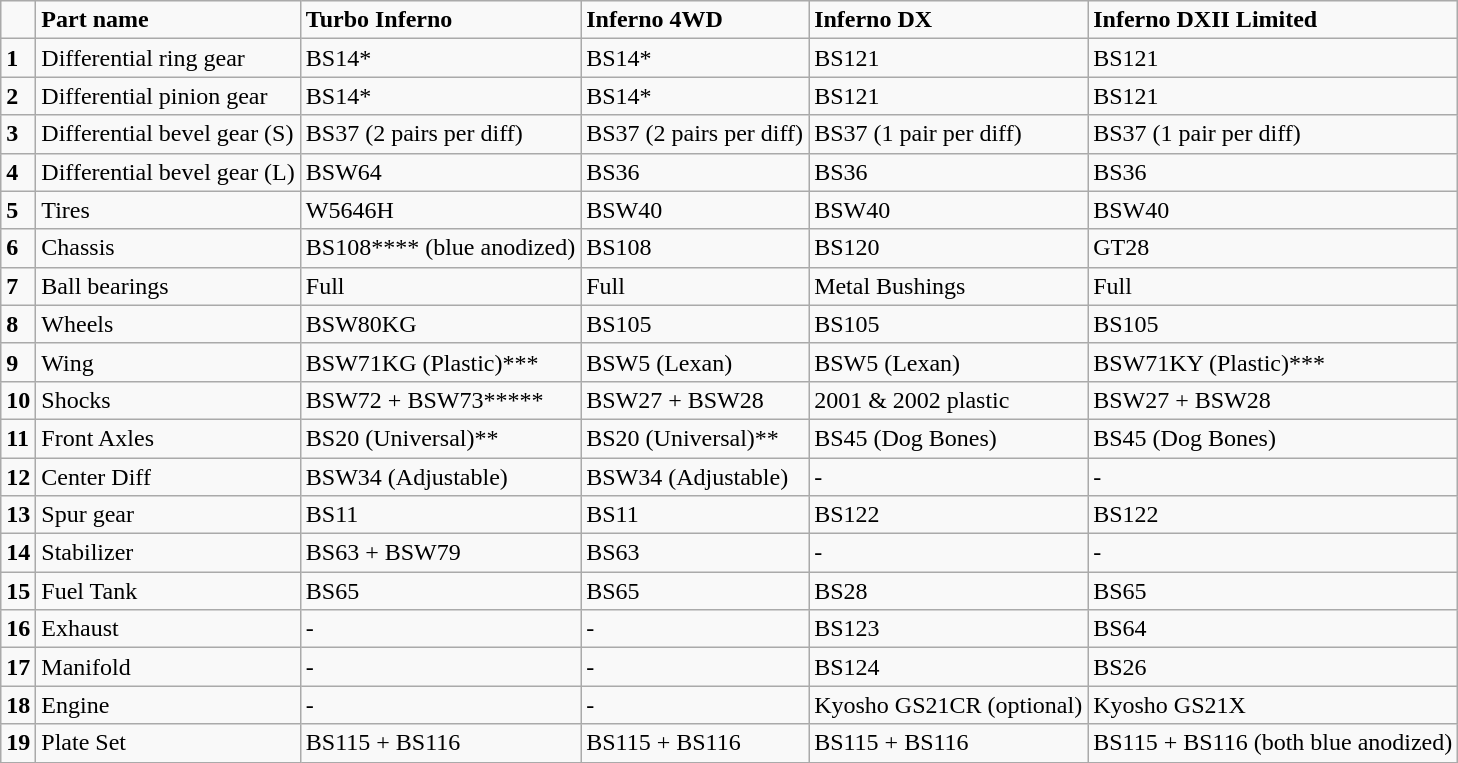<table class="wikitable">
<tr>
<td> </td>
<td><strong>Part name</strong></td>
<td><strong>Turbo Inferno</strong></td>
<td><strong>Inferno 4WD</strong></td>
<td><strong>Inferno DX</strong></td>
<td><strong>Inferno DXII Limited</strong></td>
</tr>
<tr>
<td><strong>1</strong></td>
<td>Differential ring gear</td>
<td>BS14*</td>
<td>BS14*</td>
<td>BS121</td>
<td>BS121</td>
</tr>
<tr>
<td><strong>2</strong></td>
<td>Differential pinion gear</td>
<td>BS14*</td>
<td>BS14*</td>
<td>BS121</td>
<td>BS121</td>
</tr>
<tr>
<td><strong>3</strong></td>
<td>Differential bevel gear (S)</td>
<td>BS37 (2 pairs per  diff)</td>
<td>BS37 (2 pairs per  diff)</td>
<td>BS37 (1 pair per diff)</td>
<td>BS37 (1 pair per diff)</td>
</tr>
<tr>
<td><strong>4</strong></td>
<td>Differential bevel gear (L)</td>
<td>BSW64</td>
<td>BS36</td>
<td>BS36</td>
<td>BS36</td>
</tr>
<tr>
<td><strong>5</strong></td>
<td>Tires</td>
<td>W5646H</td>
<td>BSW40</td>
<td>BSW40</td>
<td>BSW40</td>
</tr>
<tr>
<td><strong>6</strong></td>
<td>Chassis</td>
<td>BS108**** (blue anodized)</td>
<td>BS108</td>
<td>BS120</td>
<td>GT28</td>
</tr>
<tr>
<td><strong>7</strong></td>
<td>Ball bearings</td>
<td>Full</td>
<td>Full</td>
<td>Metal Bushings</td>
<td>Full</td>
</tr>
<tr>
<td><strong>8</strong></td>
<td>Wheels</td>
<td>BSW80KG</td>
<td>BS105</td>
<td>BS105</td>
<td>BS105</td>
</tr>
<tr>
<td><strong>9</strong></td>
<td>Wing</td>
<td>BSW71KG (Plastic)***</td>
<td>BSW5 (Lexan)</td>
<td>BSW5 (Lexan)</td>
<td>BSW71KY (Plastic)***</td>
</tr>
<tr>
<td><strong>10</strong></td>
<td>Shocks</td>
<td>BSW72 + BSW73*****</td>
<td>BSW27 + BSW28</td>
<td>2001 & 2002  plastic</td>
<td>BSW27 + BSW28</td>
</tr>
<tr>
<td><strong>11</strong></td>
<td>Front Axles</td>
<td>BS20 (Universal)**</td>
<td>BS20 (Universal)**</td>
<td>BS45 (Dog Bones)</td>
<td>BS45 (Dog Bones)</td>
</tr>
<tr>
<td><strong>12</strong></td>
<td>Center Diff</td>
<td>BSW34 (Adjustable)</td>
<td>BSW34 (Adjustable)</td>
<td>-</td>
<td>-</td>
</tr>
<tr>
<td><strong>13</strong></td>
<td>Spur gear</td>
<td>BS11</td>
<td>BS11</td>
<td>BS122</td>
<td>BS122</td>
</tr>
<tr>
<td><strong>14</strong></td>
<td>Stabilizer</td>
<td>BS63 + BSW79</td>
<td>BS63</td>
<td>-</td>
<td>-</td>
</tr>
<tr>
<td><strong>15</strong></td>
<td>Fuel Tank</td>
<td>BS65</td>
<td>BS65</td>
<td>BS28</td>
<td>BS65</td>
</tr>
<tr>
<td><strong>16</strong></td>
<td>Exhaust</td>
<td>-</td>
<td>-</td>
<td>BS123</td>
<td>BS64</td>
</tr>
<tr>
<td><strong>17</strong></td>
<td>Manifold</td>
<td>-</td>
<td>-</td>
<td>BS124</td>
<td>BS26</td>
</tr>
<tr>
<td><strong>18</strong></td>
<td>Engine</td>
<td>-</td>
<td>-</td>
<td>Kyosho GS21CR (optional)</td>
<td>Kyosho GS21X</td>
</tr>
<tr>
<td><strong>19</strong></td>
<td>Plate Set</td>
<td>BS115 + BS116</td>
<td>BS115 + BS116</td>
<td>BS115 + BS116</td>
<td>BS115 + BS116 (both blue anodized)</td>
</tr>
</table>
